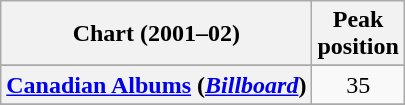<table class="wikitable sortable plainrowheaders" style="text-align:center">
<tr>
<th>Chart (2001–02)</th>
<th>Peak<br>position</th>
</tr>
<tr>
</tr>
<tr>
<th scope="row"><a href='#'>Canadian Albums</a> (<a href='#'><em>Billboard</em></a>)</th>
<td style="text-align:center;">35</td>
</tr>
<tr>
</tr>
<tr>
</tr>
<tr>
</tr>
<tr>
</tr>
</table>
